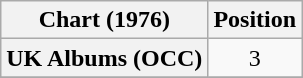<table class="wikitable sortable plainrowheaders" style="text-align:center">
<tr>
<th scope="col">Chart (1976)</th>
<th scope="col">Position</th>
</tr>
<tr>
<th scope="row">UK Albums (OCC)</th>
<td>3</td>
</tr>
<tr>
</tr>
</table>
